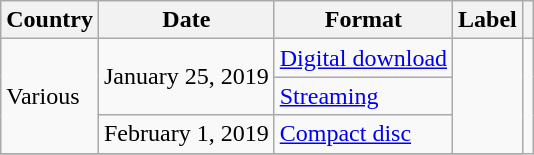<table class="wikitable">
<tr>
<th>Country</th>
<th>Date</th>
<th>Format</th>
<th>Label</th>
<th></th>
</tr>
<tr>
<td rowspan="3">Various</td>
<td rowspan="2">January 25, 2019</td>
<td><a href='#'>Digital download</a></td>
<td rowspan="3"></td>
<td rowspan="4"></td>
</tr>
<tr>
<td><a href='#'>Streaming</a></td>
</tr>
<tr>
<td>February 1, 2019</td>
<td><a href='#'>Compact disc</a></td>
</tr>
<tr>
</tr>
</table>
